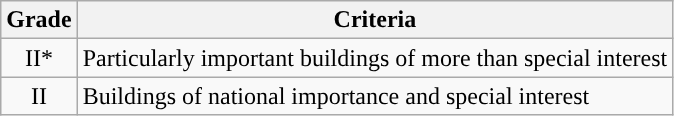<table class="wikitable">
<tr>
<th>Grade</th>
<th>Criteria</th>
</tr>
<tr>
<td align="center" >II*</td>
<td>Particularly important buildings of more than special interest</td>
</tr>
<tr>
<td align="center" >II</td>
<td>Buildings of national importance and special interest</td>
</tr>
</table>
